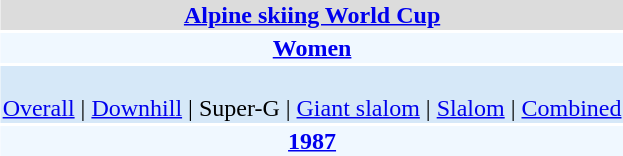<table align="right" class="toccolours" style="margin: 0 0 1em 1em;">
<tr>
<td colspan="2" align=center bgcolor=Gainsboro><strong><a href='#'>Alpine skiing World Cup</a></strong></td>
</tr>
<tr>
<td colspan="2" align=center bgcolor=AliceBlue><strong><a href='#'>Women</a></strong></td>
</tr>
<tr>
<td colspan="2" align=center bgcolor=D6E8F8><br><a href='#'>Overall</a> | 
<a href='#'>Downhill</a> | 
Super-G | 
<a href='#'>Giant slalom</a> | 
<a href='#'>Slalom</a> | 
<a href='#'>Combined</a></td>
</tr>
<tr>
<td colspan="2" align=center bgcolor=AliceBlue><strong><a href='#'>1987</a></strong></td>
</tr>
</table>
